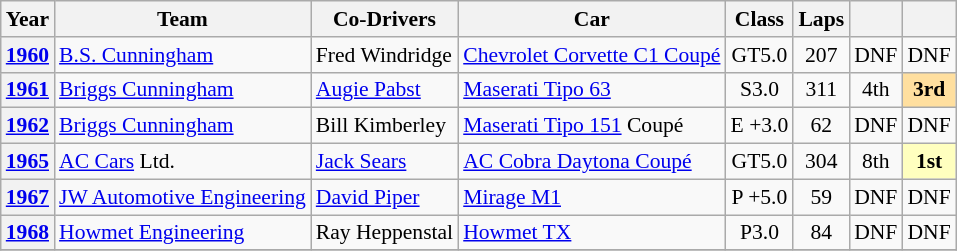<table class="wikitable" style="text-align:center; font-size:90%">
<tr>
<th>Year</th>
<th>Team</th>
<th>Co-Drivers</th>
<th>Car</th>
<th>Class</th>
<th>Laps</th>
<th></th>
<th></th>
</tr>
<tr>
<th><a href='#'>1960</a></th>
<td align="left"> <a href='#'>B.S. Cunningham</a></td>
<td align="left"> Fred Windridge</td>
<td align="left"><a href='#'>Chevrolet Corvette C1 Coupé</a></td>
<td>GT5.0</td>
<td>207</td>
<td>DNF</td>
<td>DNF</td>
</tr>
<tr>
<th><a href='#'>1961</a></th>
<td align="left"> <a href='#'>Briggs Cunningham</a></td>
<td align="left"> <a href='#'>Augie Pabst</a></td>
<td align="left"><a href='#'>Maserati Tipo 63</a></td>
<td>S3.0</td>
<td>311</td>
<td>4th</td>
<td style="background:#FFDF9F;"><strong>3rd</strong></td>
</tr>
<tr>
<th><a href='#'>1962</a></th>
<td align="left"> <a href='#'>Briggs Cunningham</a></td>
<td align="left"> Bill Kimberley</td>
<td align="left"><a href='#'>Maserati Tipo 151</a> Coupé</td>
<td>E +3.0</td>
<td>62</td>
<td>DNF</td>
<td>DNF</td>
</tr>
<tr>
<th><a href='#'>1965</a></th>
<td align="left"> <a href='#'>AC Cars</a> Ltd.</td>
<td align="left"> <a href='#'>Jack Sears</a></td>
<td align="left"><a href='#'>AC Cobra Daytona Coupé</a></td>
<td>GT5.0</td>
<td>304</td>
<td>8th</td>
<td style="background:#ffffbf;"><strong>1st</strong></td>
</tr>
<tr>
<th><a href='#'>1967</a></th>
<td align="left"> <a href='#'>JW Automotive Engineering</a></td>
<td align="left"> <a href='#'>David Piper</a></td>
<td align="left"><a href='#'>Mirage M1</a></td>
<td>P +5.0</td>
<td>59</td>
<td>DNF</td>
<td>DNF</td>
</tr>
<tr>
<th><a href='#'>1968</a></th>
<td align="left"> <a href='#'>Howmet Engineering</a></td>
<td align="left"> Ray Heppenstal</td>
<td align="left"><a href='#'>Howmet TX</a></td>
<td>P3.0</td>
<td>84</td>
<td>DNF</td>
<td>DNF</td>
</tr>
<tr>
</tr>
</table>
